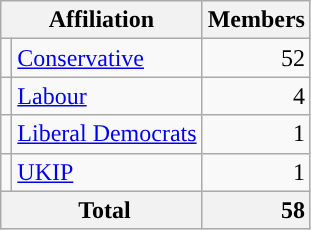<table class="wikitable">
<tr>
<th colspan="2">Affiliation</th>
<th>Members</th>
</tr>
<tr>
<td style="color:inherit;background:"></td>
<td><a href='#'>Conservative</a></td>
<td style="text-align:right;">52</td>
</tr>
<tr>
<td style="color:inherit;background:"></td>
<td><a href='#'>Labour</a></td>
<td style="text-align:right;">4</td>
</tr>
<tr>
<td style="color:inherit;background:"></td>
<td><a href='#'>Liberal Democrats</a></td>
<td style="text-align:right;">1</td>
</tr>
<tr>
<td style="color:inherit;background:"></td>
<td><a href='#'>UKIP</a></td>
<td style="text-align:right;">1</td>
</tr>
<tr>
<th colspan="2"> Total</th>
<th style="text-align:right;">58</th>
</tr>
</table>
